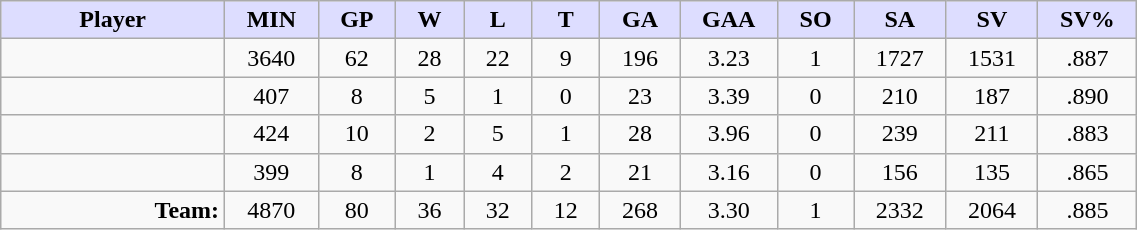<table style="width:60%;" class="wikitable sortable">
<tr>
<th style="background:#ddf; width:10%;">Player</th>
<th style="width:3%; background:#ddf;" title="Minutes played">MIN</th>
<th style="width:3%; background:#ddf;" title="Games played in">GP</th>
<th style="width:3%; background:#ddf;" title="Wins">W</th>
<th style="width:3%; background:#ddf;" title="Losses">L</th>
<th style="width:3%; background:#ddf;" title="Ties">T</th>
<th style="width:3%; background:#ddf;" title="Goals against">GA</th>
<th style="width:3%; background:#ddf;" title="Goals against average">GAA</th>
<th style="width:3%; background:#ddf;" title="Shut-outs">SO</th>
<th style="width:3%; background:#ddf;" title="Shots against">SA</th>
<th style="width:3%; background:#ddf;" title="Shots saved">SV</th>
<th style="width:3%; background:#ddf;" title="Save percentage">SV%</th>
</tr>
<tr style="text-align:center;">
<td style="text-align:right;"></td>
<td>3640</td>
<td>62</td>
<td>28</td>
<td>22</td>
<td>9</td>
<td>196</td>
<td>3.23</td>
<td>1</td>
<td>1727</td>
<td>1531</td>
<td>.887</td>
</tr>
<tr style="text-align:center;">
<td style="text-align:right;"></td>
<td>407</td>
<td>8</td>
<td>5</td>
<td>1</td>
<td>0</td>
<td>23</td>
<td>3.39</td>
<td>0</td>
<td>210</td>
<td>187</td>
<td>.890</td>
</tr>
<tr style="text-align:center;">
<td style="text-align:right;"></td>
<td>424</td>
<td>10</td>
<td>2</td>
<td>5</td>
<td>1</td>
<td>28</td>
<td>3.96</td>
<td>0</td>
<td>239</td>
<td>211</td>
<td>.883</td>
</tr>
<tr style="text-align:center;">
<td style="text-align:right;"></td>
<td>399</td>
<td>8</td>
<td>1</td>
<td>4</td>
<td>2</td>
<td>21</td>
<td>3.16</td>
<td>0</td>
<td>156</td>
<td>135</td>
<td>.865</td>
</tr>
<tr style="text-align:center;">
<td style="text-align:right;"><strong>Team:</strong></td>
<td>4870</td>
<td>80</td>
<td>36</td>
<td>32</td>
<td>12</td>
<td>268</td>
<td>3.30</td>
<td>1</td>
<td>2332</td>
<td>2064</td>
<td>.885</td>
</tr>
</table>
